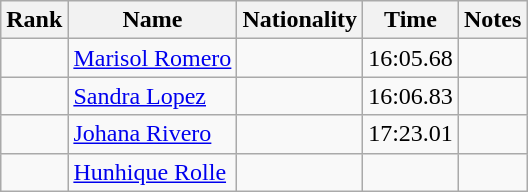<table class="wikitable sortable" style="text-align:center">
<tr>
<th>Rank</th>
<th>Name</th>
<th>Nationality</th>
<th>Time</th>
<th>Notes</th>
</tr>
<tr>
<td></td>
<td align=left><a href='#'>Marisol Romero</a></td>
<td align=left></td>
<td>16:05.68</td>
<td></td>
</tr>
<tr>
<td></td>
<td align=left><a href='#'>Sandra Lopez</a></td>
<td align=left></td>
<td>16:06.83</td>
<td></td>
</tr>
<tr>
<td></td>
<td align=left><a href='#'>Johana Rivero</a></td>
<td align=left></td>
<td>17:23.01</td>
<td></td>
</tr>
<tr>
<td></td>
<td align=left><a href='#'>Hunhique Rolle</a></td>
<td align=left></td>
<td></td>
<td></td>
</tr>
</table>
